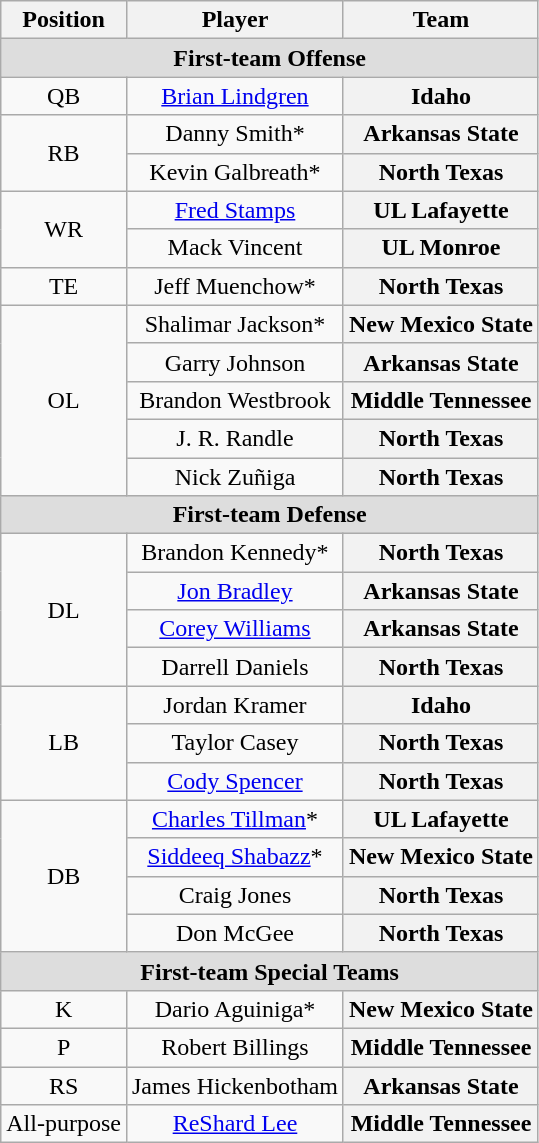<table class="wikitable" border="0">
<tr>
<th>Position</th>
<th>Player</th>
<th>Team</th>
</tr>
<tr>
<td colspan="3" style="text-align:center; background:#ddd;"><strong>First-team Offense</strong></td>
</tr>
<tr style="text-align:center;">
<td>QB</td>
<td><a href='#'>Brian Lindgren</a></td>
<th Style = >Idaho</th>
</tr>
<tr style="text-align:center;">
<td rowspan="2">RB</td>
<td>Danny Smith*</td>
<th Style = >Arkansas State</th>
</tr>
<tr style="text-align:center;">
<td>Kevin Galbreath*</td>
<th Style = >North Texas</th>
</tr>
<tr style="text-align:center;">
<td rowspan="2">WR</td>
<td><a href='#'>Fred Stamps</a></td>
<th Style = >UL Lafayette</th>
</tr>
<tr style="text-align:center;">
<td>Mack Vincent</td>
<th Style = >UL Monroe</th>
</tr>
<tr style="text-align:center;">
<td>TE</td>
<td>Jeff Muenchow*</td>
<th Style = >North Texas</th>
</tr>
<tr style="text-align:center;">
<td rowspan="5">OL</td>
<td>Shalimar Jackson*</td>
<th Style = >New Mexico State</th>
</tr>
<tr style="text-align:center;">
<td>Garry Johnson</td>
<th Style = >Arkansas State</th>
</tr>
<tr style="text-align:center;">
<td>Brandon Westbrook</td>
<th Style = >Middle Tennessee</th>
</tr>
<tr style="text-align:center;">
<td>J. R. Randle</td>
<th Style = >North Texas</th>
</tr>
<tr style="text-align:center;">
<td>Nick Zuñiga</td>
<th Style = >North Texas</th>
</tr>
<tr>
<td colspan="3" style="text-align:center; background:#ddd;"><strong>First-team Defense</strong></td>
</tr>
<tr style="text-align:center;">
<td rowspan="4">DL</td>
<td>Brandon Kennedy*</td>
<th Style = >North Texas</th>
</tr>
<tr style="text-align:center;">
<td><a href='#'>Jon Bradley</a></td>
<th Style = >Arkansas State</th>
</tr>
<tr style="text-align:center;">
<td><a href='#'>Corey Williams</a></td>
<th Style = >Arkansas State</th>
</tr>
<tr style="text-align:center;">
<td>Darrell Daniels</td>
<th Style = >North Texas</th>
</tr>
<tr style="text-align:center;">
<td rowspan="3">LB</td>
<td>Jordan Kramer</td>
<th Style = >Idaho</th>
</tr>
<tr style="text-align:center;">
<td>Taylor Casey</td>
<th Style = >North Texas</th>
</tr>
<tr style="text-align:center;">
<td><a href='#'>Cody Spencer</a></td>
<th Style = >North Texas</th>
</tr>
<tr style="text-align:center;">
<td rowspan="4">DB</td>
<td><a href='#'>Charles Tillman</a>*</td>
<th Style = >UL Lafayette</th>
</tr>
<tr style="text-align:center;">
<td><a href='#'>Siddeeq Shabazz</a>*</td>
<th Style = >New Mexico State</th>
</tr>
<tr style="text-align:center;">
<td>Craig Jones</td>
<th Style = >North Texas</th>
</tr>
<tr style="text-align:center;">
<td>Don McGee</td>
<th Style = >North Texas</th>
</tr>
<tr>
<td colspan="3" style="text-align:center; background:#ddd;"><strong>First-team Special Teams</strong></td>
</tr>
<tr style="text-align:center;">
<td>K</td>
<td>Dario Aguiniga*</td>
<th Style = >New Mexico State</th>
</tr>
<tr style="text-align:center;">
<td>P</td>
<td>Robert Billings</td>
<th Style = >Middle Tennessee</th>
</tr>
<tr style="text-align:center;">
<td>RS</td>
<td>James Hickenbotham</td>
<th Style = >Arkansas State</th>
</tr>
<tr style="text-align:center;">
<td>All-purpose</td>
<td><a href='#'>ReShard Lee</a></td>
<th Style = >Middle Tennessee</th>
</tr>
</table>
